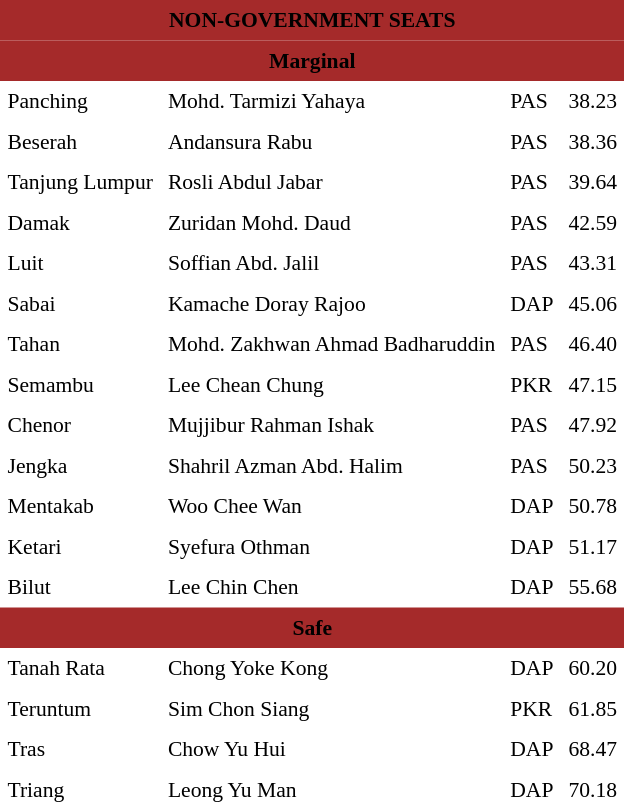<table class="toccolours" cellpadding="5" cellspacing="0" style="float:left; margin-right:.5em; margin-top:.4em; font-size:90%;">
<tr>
<td colspan="4"  style="text-align:center; background:brown;"><span><strong>NON-GOVERNMENT SEATS</strong></span></td>
</tr>
<tr>
<td colspan="4"  style="text-align:center; background:brown;"><span><strong>Marginal</strong></span></td>
</tr>
<tr>
<td>Panching</td>
<td>Mohd. Tarmizi Yahaya</td>
<td>PAS</td>
<td style="text-align:center;">38.23</td>
</tr>
<tr>
<td>Beserah</td>
<td>Andansura Rabu</td>
<td>PAS</td>
<td style="text-align:center;">38.36</td>
</tr>
<tr>
<td>Tanjung Lumpur</td>
<td>Rosli Abdul Jabar</td>
<td>PAS</td>
<td style="text-align:center;">39.64</td>
</tr>
<tr>
<td>Damak</td>
<td>Zuridan Mohd. Daud</td>
<td>PAS</td>
<td style="text-align:center;">42.59</td>
</tr>
<tr>
<td>Luit</td>
<td>Soffian Abd. Jalil</td>
<td>PAS</td>
<td style="text-align:center;">43.31</td>
</tr>
<tr>
<td>Sabai</td>
<td>Kamache Doray Rajoo</td>
<td>DAP</td>
<td style="text-align:center;">45.06</td>
</tr>
<tr>
<td>Tahan</td>
<td>Mohd. Zakhwan Ahmad Badharuddin</td>
<td>PAS</td>
<td style="text-align:center;">46.40</td>
</tr>
<tr>
<td>Semambu</td>
<td>Lee Chean Chung</td>
<td>PKR</td>
<td style="text-align:center;">47.15</td>
</tr>
<tr>
<td>Chenor</td>
<td>Mujjibur Rahman Ishak</td>
<td>PAS</td>
<td style="text-align:center;">47.92</td>
</tr>
<tr>
<td>Jengka</td>
<td>Shahril Azman Abd. Halim</td>
<td>PAS</td>
<td style="text-align:center;">50.23</td>
</tr>
<tr>
<td>Mentakab</td>
<td>Woo Chee Wan</td>
<td>DAP</td>
<td style="text-align:center;">50.78</td>
</tr>
<tr>
<td>Ketari</td>
<td>Syefura Othman</td>
<td>DAP</td>
<td style="text-align:center;">51.17</td>
</tr>
<tr>
<td>Bilut</td>
<td>Lee Chin Chen</td>
<td>DAP</td>
<td style="text-align:center;">55.68</td>
</tr>
<tr>
<td colspan="4"  style="text-align:center; background:brown;"><span><strong>Safe</strong></span></td>
</tr>
<tr>
<td>Tanah Rata</td>
<td>Chong Yoke Kong</td>
<td>DAP</td>
<td style="text-align:center;">60.20</td>
</tr>
<tr>
<td>Teruntum</td>
<td>Sim Chon Siang</td>
<td>PKR</td>
<td style="text-align:center;">61.85</td>
</tr>
<tr>
<td>Tras</td>
<td>Chow Yu Hui</td>
<td>DAP</td>
<td style="text-align:center;">68.47</td>
</tr>
<tr>
<td>Triang</td>
<td>Leong Yu Man</td>
<td>DAP</td>
<td style="text-align:center;">70.18</td>
</tr>
</table>
